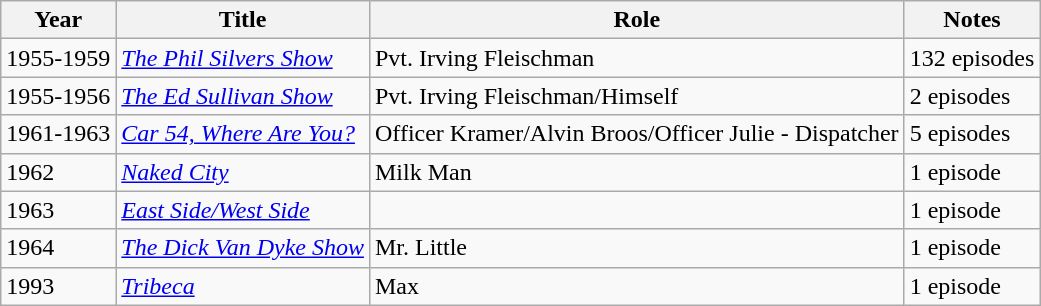<table class="wikitable">
<tr>
<th>Year</th>
<th>Title</th>
<th>Role</th>
<th>Notes</th>
</tr>
<tr>
<td>1955-1959</td>
<td><em><a href='#'>The Phil Silvers Show</a></em></td>
<td>Pvt. Irving Fleischman</td>
<td>132 episodes</td>
</tr>
<tr>
<td>1955-1956</td>
<td><em><a href='#'>The Ed Sullivan Show</a></em></td>
<td>Pvt. Irving Fleischman/Himself</td>
<td>2 episodes</td>
</tr>
<tr>
<td>1961-1963</td>
<td><em><a href='#'>Car 54, Where Are You?</a></em></td>
<td>Officer Kramer/Alvin Broos/Officer Julie - Dispatcher</td>
<td>5 episodes</td>
</tr>
<tr>
<td>1962</td>
<td><em><a href='#'>Naked City</a></em></td>
<td>Milk Man</td>
<td>1 episode</td>
</tr>
<tr>
<td>1963</td>
<td><em><a href='#'>East Side/West Side</a></em></td>
<td></td>
<td>1 episode</td>
</tr>
<tr>
<td>1964</td>
<td><em><a href='#'>The Dick Van Dyke Show</a></em></td>
<td>Mr. Little</td>
<td>1 episode</td>
</tr>
<tr>
<td>1993</td>
<td><em><a href='#'>Tribeca</a></em></td>
<td>Max</td>
<td>1 episode</td>
</tr>
</table>
